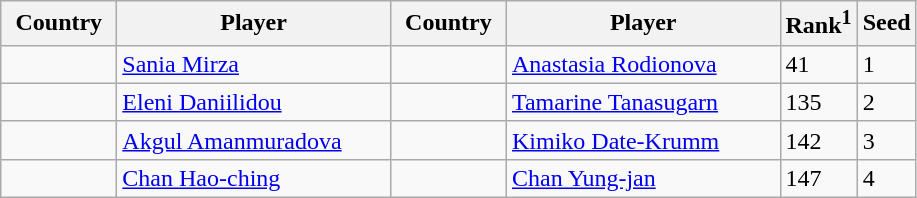<table class="sortable wikitable">
<tr>
<th width="70">Country</th>
<th width="175">Player</th>
<th width="70">Country</th>
<th width="175">Player</th>
<th>Rank<sup>1</sup></th>
<th>Seed</th>
</tr>
<tr>
<td></td>
<td><a href='#'>Sania Mirza</a></td>
<td></td>
<td><a href='#'>Anastasia Rodionova</a></td>
<td>41</td>
<td>1</td>
</tr>
<tr>
<td></td>
<td><a href='#'>Eleni Daniilidou</a></td>
<td></td>
<td><a href='#'>Tamarine Tanasugarn</a></td>
<td>135</td>
<td>2</td>
</tr>
<tr>
<td></td>
<td><a href='#'>Akgul Amanmuradova</a></td>
<td></td>
<td><a href='#'>Kimiko Date-Krumm</a></td>
<td>142</td>
<td>3</td>
</tr>
<tr>
<td></td>
<td><a href='#'>Chan Hao-ching</a></td>
<td></td>
<td><a href='#'>Chan Yung-jan</a></td>
<td>147</td>
<td>4</td>
</tr>
</table>
